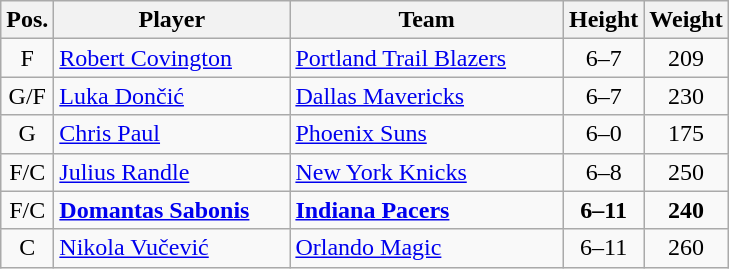<table class="wikitable">
<tr>
<th>Pos.</th>
<th style="width:150px;">Player</th>
<th style="width:175px;">Team</th>
<th>Height</th>
<th>Weight</th>
</tr>
<tr>
<td style="text-align:center;">F</td>
<td><a href='#'>Robert Covington</a></td>
<td><a href='#'>Portland Trail Blazers</a></td>
<td style="text-align:center;">6–7</td>
<td style="text-align:center;">209</td>
</tr>
<tr>
<td style="text-align:center;">G/F</td>
<td><a href='#'>Luka Dončić</a></td>
<td><a href='#'>Dallas Mavericks</a></td>
<td style="text-align:center;">6–7</td>
<td style="text-align:center;">230</td>
</tr>
<tr>
<td style="text-align:center;">G</td>
<td><a href='#'>Chris Paul</a></td>
<td><a href='#'>Phoenix Suns</a></td>
<td style="text-align:center;">6–0</td>
<td style="text-align:center;">175</td>
</tr>
<tr>
<td style="text-align:center;">F/C</td>
<td><a href='#'>Julius Randle</a></td>
<td><a href='#'>New York Knicks</a></td>
<td style="text-align:center;">6–8</td>
<td style="text-align:center;">250</td>
</tr>
<tr>
<td style="text-align:center;">F/C</td>
<td><strong><a href='#'>Domantas Sabonis</a></strong></td>
<td><strong><a href='#'>Indiana Pacers</a></strong></td>
<td style="text-align:center;"><strong>6–11</strong></td>
<td style="text-align:center;"><strong>240</strong></td>
</tr>
<tr>
<td style="text-align:center;">C</td>
<td><a href='#'>Nikola Vučević</a></td>
<td><a href='#'>Orlando Magic</a></td>
<td style="text-align:center;">6–11</td>
<td style="text-align:center;">260</td>
</tr>
</table>
